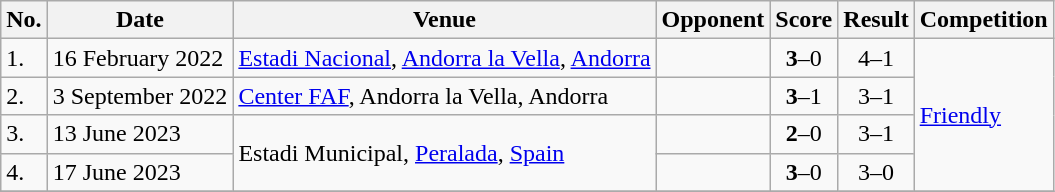<table class="wikitable">
<tr>
<th>No.</th>
<th>Date</th>
<th>Venue</th>
<th>Opponent</th>
<th>Score</th>
<th>Result</th>
<th>Competition</th>
</tr>
<tr>
<td>1.</td>
<td>16 February 2022</td>
<td><a href='#'>Estadi Nacional</a>, <a href='#'>Andorra la Vella</a>, <a href='#'>Andorra</a></td>
<td></td>
<td align=center><strong>3</strong>–0</td>
<td align=center>4–1</td>
<td rowspan=4><a href='#'>Friendly</a></td>
</tr>
<tr>
<td>2.</td>
<td>3 September 2022</td>
<td><a href='#'>Center FAF</a>, Andorra la Vella, Andorra</td>
<td></td>
<td align=center><strong>3</strong>–1</td>
<td align=center>3–1</td>
</tr>
<tr>
<td>3.</td>
<td>13 June 2023</td>
<td rowspan=2>Estadi Municipal, <a href='#'>Peralada</a>, <a href='#'>Spain</a></td>
<td></td>
<td align=center><strong>2</strong>–0</td>
<td align=center>3–1</td>
</tr>
<tr>
<td>4.</td>
<td>17 June 2023</td>
<td></td>
<td align=center><strong>3</strong>–0</td>
<td align=center>3–0</td>
</tr>
<tr>
</tr>
</table>
